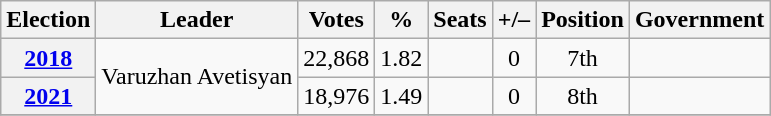<table class="wikitable" style="text-align: center;">
<tr>
<th>Election</th>
<th>Leader</th>
<th>Votes</th>
<th>%</th>
<th>Seats</th>
<th>+/–</th>
<th>Position</th>
<th>Government</th>
</tr>
<tr>
<th rowspan="1"><a href='#'>2018</a></th>
<td rowspan="2">Varuzhan Avetisyan</td>
<td rowspan="1">22,868</td>
<td rowspan="1">1.82</td>
<td rowspan="1"></td>
<td rowspan="1"> 0</td>
<td rowspan="1"> 7th</td>
<td></td>
</tr>
<tr>
<th rowspan="1"><a href='#'>2021</a></th>
<td rowspan="1">18,976</td>
<td rowspan="1">1.49</td>
<td rowspan="1"></td>
<td rowspan="1"> 0</td>
<td rowspan="1"> 8th</td>
<td></td>
</tr>
<tr>
</tr>
</table>
